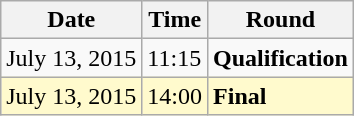<table class="wikitable">
<tr>
<th>Date</th>
<th>Time</th>
<th>Round</th>
</tr>
<tr>
<td>July 13, 2015</td>
<td>11:15</td>
<td><strong>Qualification</strong></td>
</tr>
<tr style=background:lemonchiffon>
<td>July 13, 2015</td>
<td>14:00</td>
<td><strong>Final</strong></td>
</tr>
</table>
